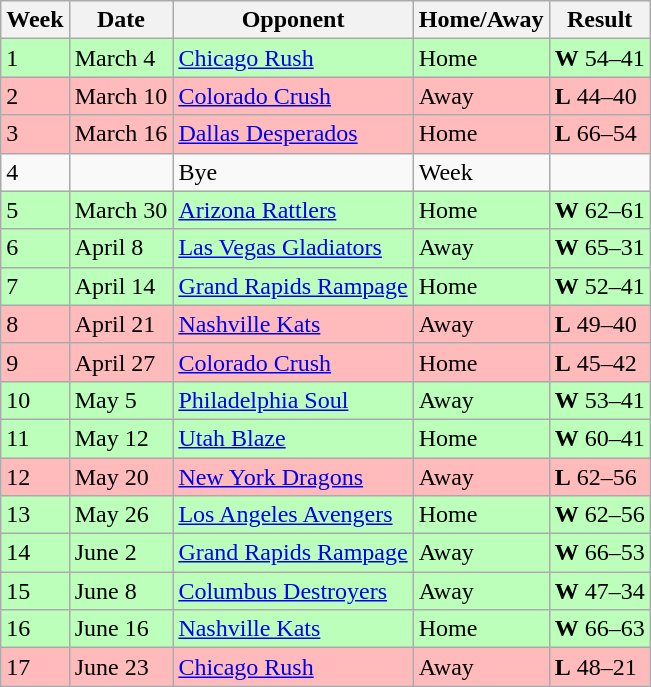<table class="wikitable">
<tr>
<th>Week</th>
<th>Date</th>
<th>Opponent</th>
<th>Home/Away</th>
<th>Result</th>
</tr>
<tr bgcolor="bbffbb">
<td>1</td>
<td>March 4</td>
<td><a href='#'>Chicago Rush</a></td>
<td>Home</td>
<td><strong>W</strong> 54–41</td>
</tr>
<tr bgcolor="ffbbbb">
<td>2</td>
<td>March 10</td>
<td><a href='#'>Colorado Crush</a></td>
<td>Away</td>
<td><strong>L</strong> 44–40</td>
</tr>
<tr bgcolor="ffbbbb">
<td>3</td>
<td>March 16</td>
<td><a href='#'>Dallas Desperados</a></td>
<td>Home</td>
<td><strong>L</strong> 66–54</td>
</tr>
<tr>
<td>4</td>
<td></td>
<td>Bye</td>
<td>Week</td>
<td></td>
</tr>
<tr bgcolor="bbffbb">
<td>5</td>
<td>March 30</td>
<td><a href='#'>Arizona Rattlers</a></td>
<td>Home</td>
<td><strong>W</strong> 62–61</td>
</tr>
<tr bgcolor="bbffbb">
<td>6</td>
<td>April 8</td>
<td><a href='#'>Las Vegas Gladiators</a></td>
<td>Away</td>
<td><strong>W</strong> 65–31</td>
</tr>
<tr bgcolor="bbffbb">
<td>7</td>
<td>April 14</td>
<td><a href='#'>Grand Rapids Rampage</a></td>
<td>Home</td>
<td><strong>W</strong> 52–41</td>
</tr>
<tr bgcolor="ffbbbb">
<td>8</td>
<td>April 21</td>
<td><a href='#'>Nashville Kats</a></td>
<td>Away</td>
<td><strong>L</strong> 49–40</td>
</tr>
<tr bgcolor="ffbbbb">
<td>9</td>
<td>April 27</td>
<td><a href='#'>Colorado Crush</a></td>
<td>Home</td>
<td><strong>L</strong> 45–42</td>
</tr>
<tr bgcolor="bbffbb">
<td>10</td>
<td>May 5</td>
<td><a href='#'>Philadelphia Soul</a></td>
<td>Away</td>
<td><strong>W</strong> 53–41</td>
</tr>
<tr bgcolor="bbffbb">
<td>11</td>
<td>May 12</td>
<td><a href='#'>Utah Blaze</a></td>
<td>Home</td>
<td><strong>W</strong> 60–41</td>
</tr>
<tr bgcolor="ffbbbb">
<td>12</td>
<td>May 20</td>
<td><a href='#'>New York Dragons</a></td>
<td>Away</td>
<td><strong>L</strong> 62–56</td>
</tr>
<tr bgcolor="bbffbb">
<td>13</td>
<td>May 26</td>
<td><a href='#'>Los Angeles Avengers</a></td>
<td>Home</td>
<td><strong>W</strong> 62–56</td>
</tr>
<tr bgcolor="bbffbb">
<td>14</td>
<td>June 2</td>
<td><a href='#'>Grand Rapids Rampage</a></td>
<td>Away</td>
<td><strong>W</strong> 66–53</td>
</tr>
<tr bgcolor="bbffbb">
<td>15</td>
<td>June 8</td>
<td><a href='#'>Columbus Destroyers</a></td>
<td>Away</td>
<td><strong>W</strong> 47–34</td>
</tr>
<tr bgcolor="bbffbb">
<td>16</td>
<td>June 16</td>
<td><a href='#'>Nashville Kats</a></td>
<td>Home</td>
<td><strong>W</strong> 66–63</td>
</tr>
<tr bgcolor="ffbbbb">
<td>17</td>
<td>June 23</td>
<td><a href='#'>Chicago Rush</a></td>
<td>Away</td>
<td><strong>L</strong> 48–21</td>
</tr>
</table>
